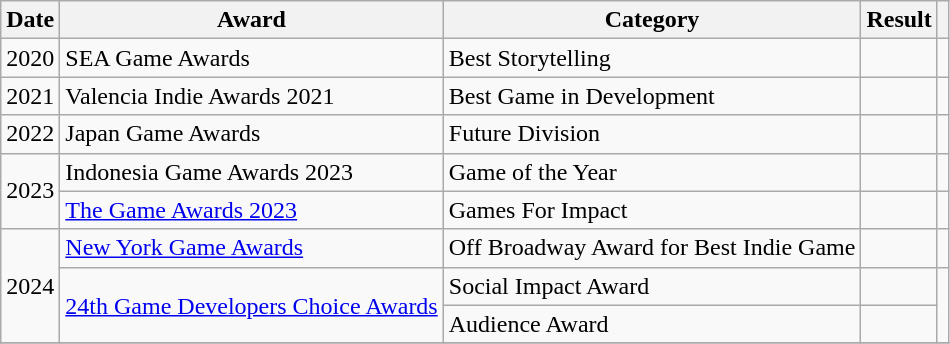<table class="wikitable plainrowheaders sortable">
<tr>
<th scope="col">Date</th>
<th scope="col">Award</th>
<th scope="col">Category</th>
<th scope="col">Result</th>
<th scope="col" class="unsortable"></th>
</tr>
<tr>
<td style="text-align:center;">2020</td>
<td>SEA Game Awards</td>
<td>Best Storytelling</td>
<td></td>
<td style="text-align:center;"></td>
</tr>
<tr>
<td style="text-align:center;">2021</td>
<td>Valencia Indie Awards 2021</td>
<td>Best Game in Development</td>
<td></td>
<td style="text-align:center;"></td>
</tr>
<tr>
<td style="text-align:center;">2022</td>
<td>Japan Game Awards</td>
<td>Future Division</td>
<td></td>
<td style="text-align:center;"></td>
</tr>
<tr>
<td rowspan="2" style="text-align:center;">2023</td>
<td>Indonesia Game Awards 2023</td>
<td>Game of the Year</td>
<td></td>
<td style="text-align:center;"></td>
</tr>
<tr>
<td rowspan="1"><a href='#'>The Game Awards 2023</a></td>
<td>Games For Impact</td>
<td></td>
<td rowspan="1" style="text-align:center;"></td>
</tr>
<tr>
<td rowspan="3" style="text-align:center;">2024</td>
<td><a href='#'>New York Game Awards</a></td>
<td>Off Broadway Award for Best Indie Game</td>
<td></td>
<td style="text-align:center;"></td>
</tr>
<tr>
<td rowspan="2"><a href='#'>24th Game Developers Choice Awards</a></td>
<td>Social Impact Award</td>
<td></td>
<td style="text-align:center;" rowspan="2"></td>
</tr>
<tr>
<td>Audience Award</td>
<td></td>
</tr>
<tr>
</tr>
</table>
